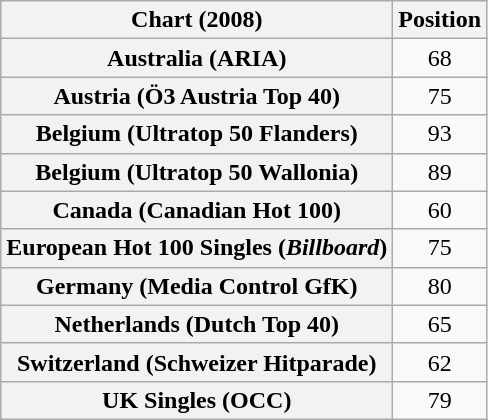<table class="wikitable sortable plainrowheaders" style="text-align:center">
<tr>
<th>Chart (2008)</th>
<th>Position</th>
</tr>
<tr>
<th scope="row">Australia (ARIA)</th>
<td align="center">68</td>
</tr>
<tr>
<th scope="row">Austria (Ö3 Austria Top 40)</th>
<td align="center">75</td>
</tr>
<tr>
<th scope="row">Belgium (Ultratop 50 Flanders)</th>
<td align="center">93</td>
</tr>
<tr>
<th scope="row">Belgium (Ultratop 50 Wallonia)</th>
<td align="center">89</td>
</tr>
<tr>
<th scope="row">Canada (Canadian Hot 100)</th>
<td align="center">60</td>
</tr>
<tr>
<th scope="row">European Hot 100 Singles (<em>Billboard</em>)</th>
<td align="center">75</td>
</tr>
<tr>
<th scope="row">Germany (Media Control GfK)</th>
<td align="center">80</td>
</tr>
<tr>
<th scope="row">Netherlands (Dutch Top 40)</th>
<td align="center">65</td>
</tr>
<tr>
<th scope="row">Switzerland (Schweizer Hitparade)</th>
<td align="center">62</td>
</tr>
<tr>
<th scope="row">UK Singles (OCC)</th>
<td align="center">79</td>
</tr>
</table>
